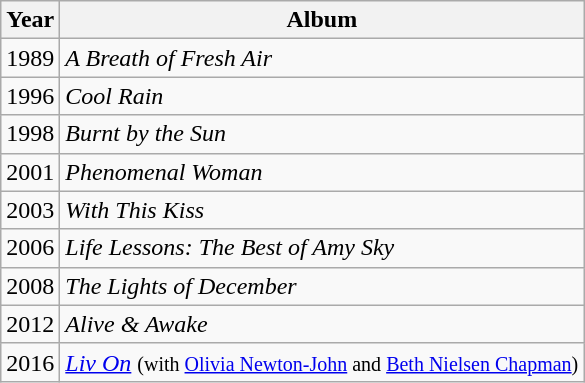<table class="wikitable">
<tr>
<th>Year</th>
<th>Album</th>
</tr>
<tr>
<td>1989</td>
<td><em>A Breath of Fresh Air</em></td>
</tr>
<tr>
<td>1996</td>
<td><em>Cool Rain</em></td>
</tr>
<tr>
<td>1998</td>
<td><em>Burnt by the Sun</em></td>
</tr>
<tr>
<td>2001</td>
<td><em>Phenomenal Woman</em></td>
</tr>
<tr>
<td>2003</td>
<td><em>With This Kiss</em></td>
</tr>
<tr>
<td>2006</td>
<td><em>Life Lessons: The Best of Amy Sky</em></td>
</tr>
<tr>
<td>2008</td>
<td><em>The Lights of December</em></td>
</tr>
<tr>
<td>2012</td>
<td><em>Alive & Awake</em></td>
</tr>
<tr>
<td>2016</td>
<td><em><a href='#'>Liv On</a></em> <small>(with <a href='#'>Olivia Newton-John</a> and <a href='#'>Beth Nielsen Chapman</a>)</small></td>
</tr>
</table>
